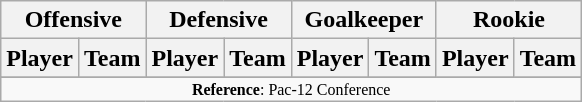<table class="wikitable">
<tr>
<th colspan="2">Offensive</th>
<th colspan="2">Defensive</th>
<th colspan="2">Goalkeeper</th>
<th colspan="2">Rookie</th>
</tr>
<tr>
<th>Player</th>
<th>Team</th>
<th>Player</th>
<th>Team</th>
<th>Player</th>
<th>Team</th>
<th>Player</th>
<th>Team</th>
</tr>
<tr>
</tr>
<tr>
<td colspan="12"  style="font-size:8pt; text-align:center;"><strong>Reference</strong>: Pac-12 Conference</td>
</tr>
</table>
